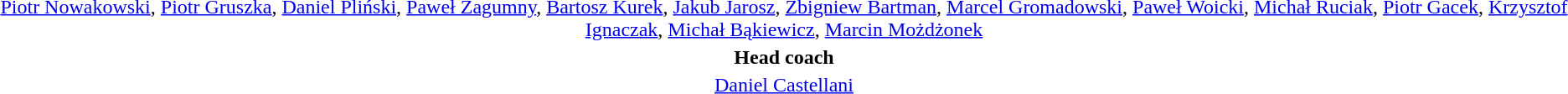<table style="text-align: center; margin-top: 2em; margin-left: auto; margin-right: auto">
<tr>
<td><a href='#'>Piotr Nowakowski</a>, <a href='#'>Piotr Gruszka</a>, <a href='#'>Daniel Pliński</a>, <a href='#'>Paweł Zagumny</a>, <a href='#'>Bartosz Kurek</a>, <a href='#'>Jakub Jarosz</a>, <a href='#'>Zbigniew Bartman</a>, <a href='#'>Marcel Gromadowski</a>, <a href='#'>Paweł Woicki</a>, <a href='#'>Michał Ruciak</a>, <a href='#'>Piotr Gacek</a>, <a href='#'>Krzysztof Ignaczak</a>, <a href='#'>Michał Bąkiewicz</a>, <a href='#'>Marcin Możdżonek</a></td>
</tr>
<tr>
<td><strong>Head coach</strong></td>
</tr>
<tr>
<td><a href='#'>Daniel Castellani</a></td>
</tr>
</table>
